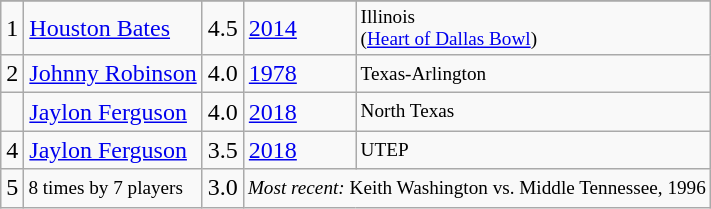<table class="wikitable">
<tr>
</tr>
<tr>
<td>1</td>
<td><a href='#'>Houston Bates</a></td>
<td>4.5</td>
<td><a href='#'>2014</a></td>
<td style="font-size:80%;">Illinois<br>(<a href='#'>Heart of Dallas Bowl</a>)</td>
</tr>
<tr>
<td>2</td>
<td><a href='#'>Johnny Robinson</a></td>
<td>4.0</td>
<td><a href='#'>1978</a></td>
<td style="font-size:80%;">Texas-Arlington</td>
</tr>
<tr>
<td></td>
<td><a href='#'>Jaylon Ferguson</a></td>
<td>4.0</td>
<td><a href='#'>2018</a></td>
<td style="font-size:80%;">North Texas</td>
</tr>
<tr>
<td>4</td>
<td><a href='#'>Jaylon Ferguson</a></td>
<td>3.5</td>
<td><a href='#'>2018</a></td>
<td style="font-size:80%;">UTEP</td>
</tr>
<tr>
<td>5</td>
<td style="font-size:80%;">8 times by 7 players</td>
<td>3.0</td>
<td colspan=2 style="font-size:80%;"><em>Most recent:</em> Keith Washington vs. Middle Tennessee, 1996</td>
</tr>
</table>
